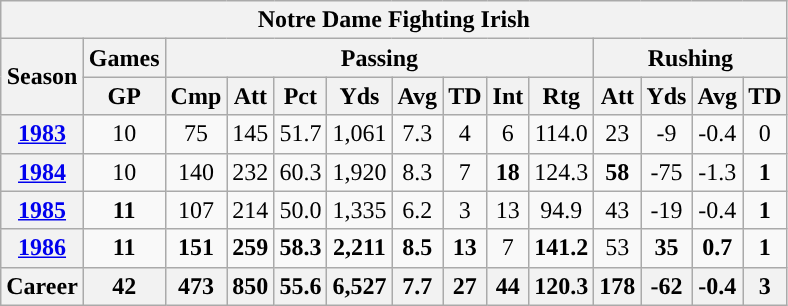<table class="wikitable" style="text-align:center;">
<tr>
<th colspan="17">Notre Dame Fighting Irish</th>
</tr>
<tr>
<th rowspan="2">Season</th>
<th>Games</th>
<th colspan="8">Passing</th>
<th colspan="4">Rushing</th>
</tr>
<tr>
<th>GP</th>
<th>Cmp</th>
<th>Att</th>
<th>Pct</th>
<th>Yds</th>
<th>Avg</th>
<th>TD</th>
<th>Int</th>
<th>Rtg</th>
<th>Att</th>
<th>Yds</th>
<th>Avg</th>
<th>TD</th>
</tr>
<tr>
<th><a href='#'>1983</a></th>
<td>10</td>
<td>75</td>
<td>145</td>
<td>51.7</td>
<td>1,061</td>
<td>7.3</td>
<td>4</td>
<td>6</td>
<td>114.0</td>
<td>23</td>
<td>-9</td>
<td>-0.4</td>
<td>0</td>
</tr>
<tr>
<th><a href='#'>1984</a></th>
<td>10</td>
<td>140</td>
<td>232</td>
<td>60.3</td>
<td>1,920</td>
<td>8.3</td>
<td>7</td>
<td><strong>18</strong></td>
<td>124.3</td>
<td><strong>58</strong></td>
<td>-75</td>
<td>-1.3</td>
<td><strong>1</strong></td>
</tr>
<tr>
<th><a href='#'>1985</a></th>
<td><strong>11</strong></td>
<td>107</td>
<td>214</td>
<td>50.0</td>
<td>1,335</td>
<td>6.2</td>
<td>3</td>
<td>13</td>
<td>94.9</td>
<td>43</td>
<td>-19</td>
<td>-0.4</td>
<td><strong>1</strong></td>
</tr>
<tr>
<th><a href='#'>1986</a></th>
<td><strong>11</strong></td>
<td><strong>151</strong></td>
<td><strong>259</strong></td>
<td><strong>58.3</strong></td>
<td><strong>2,211</strong></td>
<td><strong>8.5</strong></td>
<td><strong>13</strong></td>
<td>7</td>
<td><strong>141.2</strong></td>
<td>53</td>
<td><strong>35</strong></td>
<td><strong>0.7</strong></td>
<td><strong>1</strong></td>
</tr>
<tr>
<th>Career</th>
<th>42</th>
<th>473</th>
<th>850</th>
<th>55.6</th>
<th>6,527</th>
<th>7.7</th>
<th>27</th>
<th>44</th>
<th>120.3</th>
<th>178</th>
<th>-62</th>
<th>-0.4</th>
<th>3</th>
</tr>
</table>
